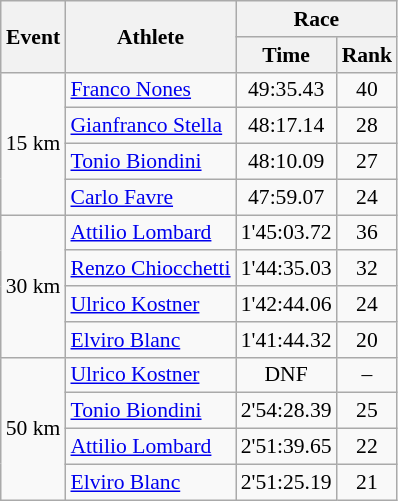<table class="wikitable" border="1" style="font-size:90%">
<tr>
<th rowspan=2>Event</th>
<th rowspan=2>Athlete</th>
<th colspan=2>Race</th>
</tr>
<tr>
<th>Time</th>
<th>Rank</th>
</tr>
<tr>
<td rowspan=4>15 km</td>
<td><a href='#'>Franco Nones</a></td>
<td align=center>49:35.43</td>
<td align=center>40</td>
</tr>
<tr>
<td><a href='#'>Gianfranco Stella</a></td>
<td align=center>48:17.14</td>
<td align=center>28</td>
</tr>
<tr>
<td><a href='#'>Tonio Biondini</a></td>
<td align=center>48:10.09</td>
<td align=center>27</td>
</tr>
<tr>
<td><a href='#'>Carlo Favre</a></td>
<td align=center>47:59.07</td>
<td align=center>24</td>
</tr>
<tr>
<td rowspan=4>30 km</td>
<td><a href='#'>Attilio Lombard</a></td>
<td align=center>1'45:03.72</td>
<td align=center>36</td>
</tr>
<tr>
<td><a href='#'>Renzo Chiocchetti</a></td>
<td align=center>1'44:35.03</td>
<td align=center>32</td>
</tr>
<tr>
<td><a href='#'>Ulrico Kostner</a></td>
<td align=center>1'42:44.06</td>
<td align=center>24</td>
</tr>
<tr>
<td><a href='#'>Elviro Blanc</a></td>
<td align=center>1'41:44.32</td>
<td align=center>20</td>
</tr>
<tr>
<td rowspan=4>50 km</td>
<td><a href='#'>Ulrico Kostner</a></td>
<td align=center>DNF</td>
<td align=center>–</td>
</tr>
<tr>
<td><a href='#'>Tonio Biondini</a></td>
<td align=center>2'54:28.39</td>
<td align=center>25</td>
</tr>
<tr>
<td><a href='#'>Attilio Lombard</a></td>
<td align=center>2'51:39.65</td>
<td align=center>22</td>
</tr>
<tr>
<td><a href='#'>Elviro Blanc</a></td>
<td align=center>2'51:25.19</td>
<td align=center>21</td>
</tr>
</table>
